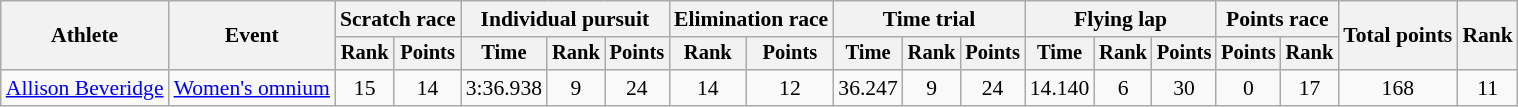<table class="wikitable" style="font-size:90%">
<tr>
<th rowspan="2">Athlete</th>
<th rowspan="2">Event</th>
<th colspan=2>Scratch race</th>
<th colspan=3>Individual pursuit</th>
<th colspan=2>Elimination race</th>
<th colspan=3>Time trial</th>
<th colspan=3>Flying lap</th>
<th colspan=2>Points race</th>
<th rowspan=2>Total points</th>
<th rowspan=2>Rank</th>
</tr>
<tr style="font-size:95%">
<th>Rank</th>
<th>Points</th>
<th>Time</th>
<th>Rank</th>
<th>Points</th>
<th>Rank</th>
<th>Points</th>
<th>Time</th>
<th>Rank</th>
<th>Points</th>
<th>Time</th>
<th>Rank</th>
<th>Points</th>
<th>Points</th>
<th>Rank</th>
</tr>
<tr align=center>
<td align=left><a href='#'>Allison Beveridge</a></td>
<td align=left><a href='#'>Women's omnium</a></td>
<td>15</td>
<td>14</td>
<td>3:36.938</td>
<td>9</td>
<td>24</td>
<td>14</td>
<td>12</td>
<td>36.247</td>
<td>9</td>
<td>24</td>
<td>14.140</td>
<td>6</td>
<td>30</td>
<td>0</td>
<td>17</td>
<td>168</td>
<td>11</td>
</tr>
</table>
